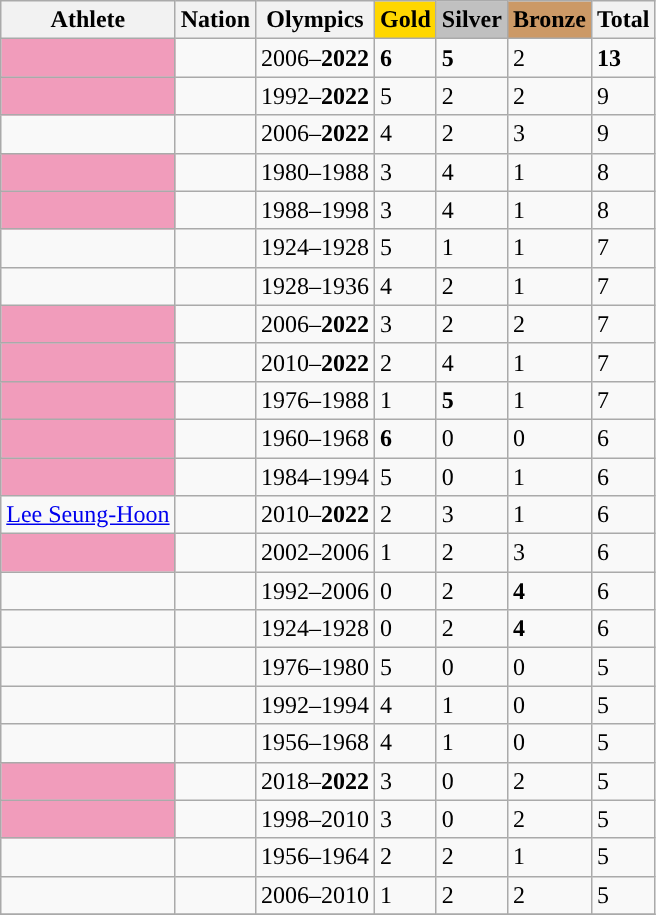<table class="wikitable sortable">
<tr>
<th>Athlete</th>
<th>Nation</th>
<th>Olympics</th>
<th style="background-color: gold"><strong>Gold</strong></th>
<th style="background-color: silver"><strong>Silver</strong></th>
<th style="background-color: #cc9966"><strong>Bronze</strong></th>
<th>Total</th>
</tr>
<tr>
<td style="background:#F19CBB;"></td>
<td></td>
<td>2006–<strong>2022</strong></td>
<td><strong>6</strong></td>
<td><strong>5</strong></td>
<td>2</td>
<td><strong>13</strong></td>
</tr>
<tr>
<td style="background:#F19CBB;"></td>
<td></td>
<td>1992–<strong>2022</strong></td>
<td>5</td>
<td>2</td>
<td>2</td>
<td>9</td>
</tr>
<tr>
<td></td>
<td></td>
<td>2006–<strong>2022</strong></td>
<td>4</td>
<td>2</td>
<td>3</td>
<td>9</td>
</tr>
<tr>
<td style="background:#F19CBB;"></td>
<td></td>
<td>1980–1988</td>
<td>3</td>
<td>4</td>
<td>1</td>
<td>8</td>
</tr>
<tr>
<td style="background:#F19CBB;"></td>
<td></td>
<td>1988–1998</td>
<td>3</td>
<td>4</td>
<td>1</td>
<td>8</td>
</tr>
<tr>
<td></td>
<td></td>
<td>1924–1928</td>
<td>5</td>
<td>1</td>
<td>1</td>
<td>7</td>
</tr>
<tr>
<td></td>
<td></td>
<td>1928–1936</td>
<td>4</td>
<td>2</td>
<td>1</td>
<td>7</td>
</tr>
<tr>
<td style="background:#F19CBB;"></td>
<td></td>
<td>2006–<strong>2022</strong></td>
<td>3</td>
<td>2</td>
<td>2</td>
<td>7</td>
</tr>
<tr>
<td style="background:#F19CBB;"></td>
<td></td>
<td>2010–<strong>2022</strong></td>
<td>2</td>
<td>4</td>
<td>1</td>
<td>7</td>
</tr>
<tr>
<td style="background:#F19CBB;"></td>
<td></td>
<td>1976–1988</td>
<td>1</td>
<td><strong>5</strong></td>
<td>1</td>
<td>7</td>
</tr>
<tr>
<td style="background:#F19CBB;"></td>
<td></td>
<td>1960–1968</td>
<td><strong>6</strong></td>
<td>0</td>
<td>0</td>
<td>6</td>
</tr>
<tr>
<td style="background:#F19CBB;"></td>
<td></td>
<td>1984–1994</td>
<td>5</td>
<td>0</td>
<td>1</td>
<td>6</td>
</tr>
<tr>
<td><a href='#'>Lee Seung-Hoon</a></td>
<td></td>
<td>2010–<strong>2022</strong></td>
<td>2</td>
<td>3</td>
<td>1</td>
<td>6</td>
</tr>
<tr>
<td style="background:#F19CBB;"></td>
<td></td>
<td>2002–2006</td>
<td>1</td>
<td>2</td>
<td>3</td>
<td>6</td>
</tr>
<tr>
<td></td>
<td></td>
<td>1992–2006</td>
<td>0</td>
<td>2</td>
<td><strong>4</strong></td>
<td>6</td>
</tr>
<tr>
<td></td>
<td></td>
<td>1924–1928</td>
<td>0</td>
<td>2</td>
<td><strong>4</strong></td>
<td>6</td>
</tr>
<tr>
<td></td>
<td></td>
<td>1976–1980</td>
<td>5</td>
<td>0</td>
<td>0</td>
<td>5</td>
</tr>
<tr>
<td></td>
<td></td>
<td>1992–1994</td>
<td>4</td>
<td>1</td>
<td>0</td>
<td>5</td>
</tr>
<tr>
<td></td>
<td></td>
<td>1956–1968</td>
<td>4</td>
<td>1</td>
<td>0</td>
<td>5</td>
</tr>
<tr>
<td style="background:#F19CBB;"></td>
<td></td>
<td>2018–<strong>2022</strong></td>
<td>3</td>
<td>0</td>
<td>2</td>
<td>5</td>
</tr>
<tr>
<td style="background:#F19CBB;"></td>
<td></td>
<td>1998–2010</td>
<td>3</td>
<td>0</td>
<td>2</td>
<td>5</td>
</tr>
<tr>
<td></td>
<td></td>
<td>1956–1964</td>
<td>2</td>
<td>2</td>
<td>1</td>
<td>5</td>
</tr>
<tr>
<td></td>
<td></td>
<td>2006–2010</td>
<td>1</td>
<td>2</td>
<td>2</td>
<td>5</td>
</tr>
<tr>
</tr>
</table>
